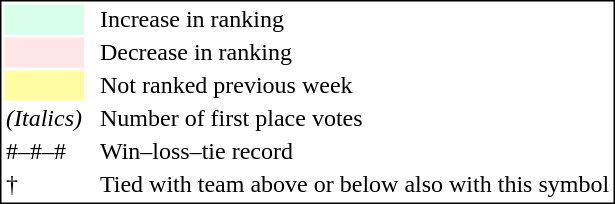<table style="border:1px solid black;">
<tr>
<td style="background:#D8FFEB; width:20px;"></td>
<td> </td>
<td>Increase in ranking</td>
</tr>
<tr>
<td style="background:#FFE6E6; width:20px;"></td>
<td> </td>
<td>Decrease in ranking</td>
</tr>
<tr>
<td style="background:#FFFCA2; width:20px;"></td>
<td> </td>
<td>Not ranked previous week</td>
</tr>
<tr>
<td><em>(Italics)</em></td>
<td> </td>
<td>Number of first place votes</td>
</tr>
<tr>
<td>#–#–#</td>
<td> </td>
<td>Win–loss–tie record</td>
</tr>
<tr>
<td>†</td>
<td></td>
<td>Tied with team above or below also with this symbol</td>
</tr>
</table>
